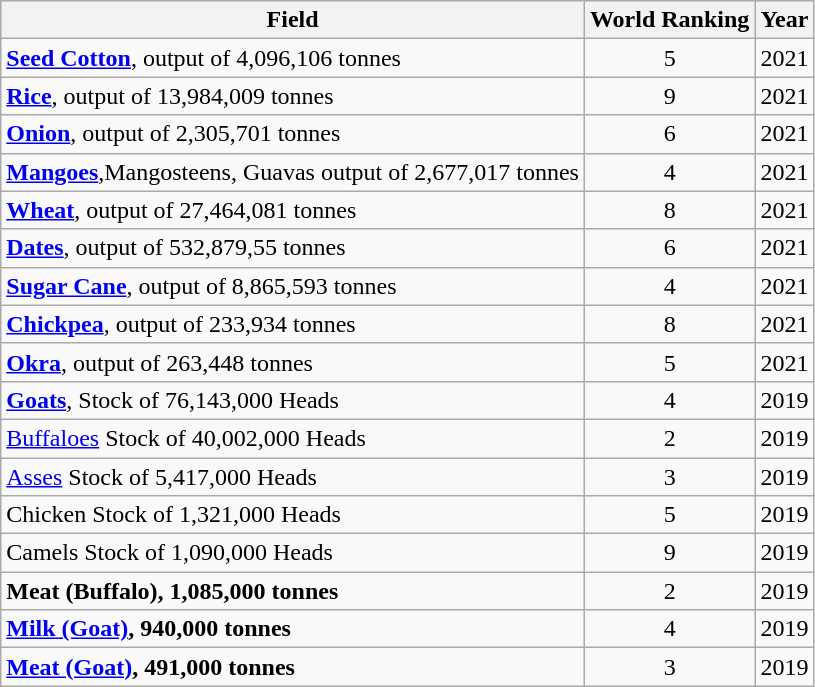<table class="wikitable sortable">
<tr style="background:#ececec;">
<th>Field</th>
<th>World Ranking</th>
<th>Year</th>
</tr>
<tr>
<td><strong><a href='#'>Seed Cotton</a></strong>, output of 4,096,106 tonnes</td>
<td style="text-align:center;">5</td>
<td align="right">2021</td>
</tr>
<tr>
<td><strong><a href='#'>Rice</a></strong>, output of 13,984,009 tonnes</td>
<td style="text-align:center;">9</td>
<td align="right">2021</td>
</tr>
<tr>
<td><strong><a href='#'>Onion</a></strong>, output of 2,305,701 tonnes</td>
<td style="text-align:center;">6</td>
<td align="right">2021</td>
</tr>
<tr>
<td><strong><a href='#'>Mangoes</a></strong>,Mangosteens, Guavas output of 2,677,017 tonnes</td>
<td style="text-align:center;">4</td>
<td align="right">2021</td>
</tr>
<tr>
<td><strong><a href='#'>Wheat</a></strong>, output of 27,464,081 tonnes</td>
<td style="text-align:center;">8</td>
<td align="right">2021</td>
</tr>
<tr>
<td><strong><a href='#'>Dates</a></strong>, output of 532,879,55 tonnes</td>
<td style="text-align:center;">6</td>
<td align="right">2021</td>
</tr>
<tr>
<td><strong><a href='#'>Sugar Cane</a></strong>, output of 8,865,593 tonnes</td>
<td style="text-align:center;">4</td>
<td align="right">2021</td>
</tr>
<tr>
<td><strong><a href='#'>Chickpea</a></strong>, output of 233,934 tonnes</td>
<td style="text-align:center;">8</td>
<td align="right">2021</td>
</tr>
<tr>
<td><strong><a href='#'>Okra</a></strong>, output of 263,448 tonnes</td>
<td style="text-align:center;">5</td>
<td align="right">2021</td>
</tr>
<tr>
<td><strong><a href='#'>Goats</a></strong>, Stock of 76,143,000 Heads</td>
<td style="text-align:center;">4</td>
<td align="right">2019</td>
</tr>
<tr>
<td><a href='#'>Buffaloes</a> Stock of 40,002,000 Heads</td>
<td style="text-align:center;">2</td>
<td align="right">2019</td>
</tr>
<tr>
<td><a href='#'>Asses</a> Stock of 5,417,000 Heads</td>
<td style="text-align:center;">3</td>
<td align="right">2019</td>
</tr>
<tr>
<td>Chicken Stock of 1,321,000 Heads</td>
<td style="text-align:center;">5</td>
<td align="right">2019</td>
</tr>
<tr>
<td>Camels Stock of 1,090,000 Heads</td>
<td style="text-align:center;">9</td>
<td align="right">2019</td>
</tr>
<tr>
<td><strong>Meat (Buffalo), 1,085,000 tonnes</strong></td>
<td style="text-align:center;">2</td>
<td align="right">2019</td>
</tr>
<tr>
<td><strong><a href='#'>Milk (Goat)</a>, 940,000 tonnes</strong></td>
<td style="text-align:center;">4</td>
<td align="right">2019</td>
</tr>
<tr>
<td><strong><a href='#'>Meat (Goat)</a>, 491,000 tonnes</strong></td>
<td style="text-align:center;">3</td>
<td align="right">2019</td>
</tr>
</table>
